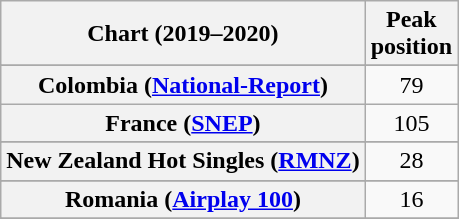<table class="wikitable sortable plainrowheaders" style="text-align:center">
<tr>
<th scope="col">Chart (2019–2020)</th>
<th scope="col">Peak<br>position</th>
</tr>
<tr>
</tr>
<tr>
</tr>
<tr>
</tr>
<tr>
<th scope="row">Colombia (<a href='#'>National-Report</a>)</th>
<td>79</td>
</tr>
<tr>
<th scope="row">France (<a href='#'>SNEP</a>)</th>
<td>105</td>
</tr>
<tr>
</tr>
<tr>
</tr>
<tr>
</tr>
<tr>
<th scope="row">New Zealand Hot Singles (<a href='#'>RMNZ</a>)</th>
<td>28</td>
</tr>
<tr>
</tr>
<tr>
</tr>
<tr>
<th scope="row">Romania (<a href='#'>Airplay 100</a>)</th>
<td>16</td>
</tr>
<tr>
</tr>
<tr>
</tr>
<tr>
</tr>
<tr>
</tr>
<tr>
</tr>
</table>
